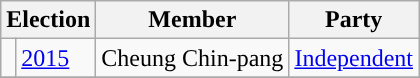<table class="wikitable">
<tr>
<th colspan="2">Election</th>
<th>Member</th>
<th>Party</th>
</tr>
<tr>
<td style="background-color:"></td>
<td><a href='#'>2015</a></td>
<td>Cheung Chin-pang</td>
<td><a href='#'>Independent</a></td>
</tr>
<tr>
</tr>
</table>
